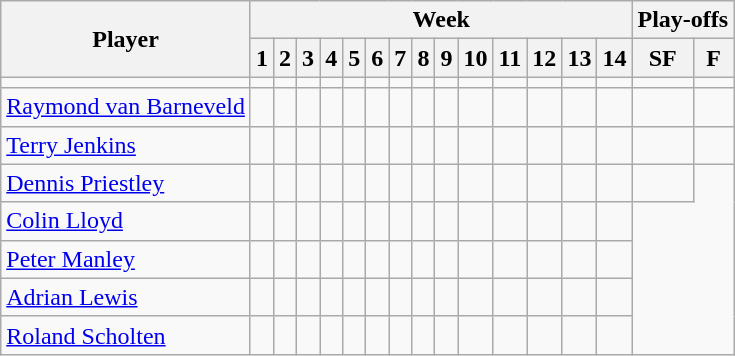<table class="wikitable">
<tr>
<th rowspan=2>Player</th>
<th colspan=14>Week</th>
<th colspan=2>Play-offs</th>
</tr>
<tr>
<th>1</th>
<th>2</th>
<th>3</th>
<th>4</th>
<th>5</th>
<th>6</th>
<th>7</th>
<th>8</th>
<th>9</th>
<th>10</th>
<th>11</th>
<th>12</th>
<th>13</th>
<th>14</th>
<th>SF</th>
<th>F</th>
</tr>
<tr>
<td> </td>
<td></td>
<td></td>
<td></td>
<td></td>
<td></td>
<td></td>
<td></td>
<td></td>
<td></td>
<td></td>
<td></td>
<td></td>
<td></td>
<td></td>
<td></td>
<td></td>
</tr>
<tr>
<td> <a href='#'>Raymond van Barneveld</a></td>
<td></td>
<td></td>
<td></td>
<td></td>
<td></td>
<td></td>
<td></td>
<td></td>
<td></td>
<td></td>
<td></td>
<td></td>
<td></td>
<td></td>
<td></td>
</tr>
<tr>
<td> <a href='#'>Terry Jenkins</a></td>
<td></td>
<td></td>
<td></td>
<td></td>
<td></td>
<td></td>
<td></td>
<td></td>
<td></td>
<td></td>
<td></td>
<td></td>
<td></td>
<td></td>
<td></td>
<td></td>
</tr>
<tr>
<td> <a href='#'>Dennis Priestley</a></td>
<td></td>
<td></td>
<td></td>
<td></td>
<td></td>
<td></td>
<td></td>
<td></td>
<td></td>
<td></td>
<td></td>
<td></td>
<td></td>
<td></td>
<td></td>
</tr>
<tr>
<td> <a href='#'>Colin Lloyd</a></td>
<td></td>
<td></td>
<td></td>
<td></td>
<td></td>
<td></td>
<td></td>
<td></td>
<td></td>
<td></td>
<td></td>
<td></td>
<td></td>
<td></td>
</tr>
<tr>
<td> <a href='#'>Peter Manley</a></td>
<td></td>
<td></td>
<td></td>
<td></td>
<td></td>
<td></td>
<td></td>
<td></td>
<td></td>
<td></td>
<td></td>
<td></td>
<td></td>
<td></td>
</tr>
<tr>
<td> <a href='#'>Adrian Lewis</a></td>
<td></td>
<td></td>
<td></td>
<td></td>
<td></td>
<td></td>
<td></td>
<td></td>
<td></td>
<td></td>
<td></td>
<td></td>
<td></td>
<td></td>
</tr>
<tr>
<td> <a href='#'>Roland Scholten</a></td>
<td></td>
<td></td>
<td></td>
<td></td>
<td></td>
<td></td>
<td></td>
<td></td>
<td></td>
<td></td>
<td></td>
<td></td>
<td></td>
<td></td>
</tr>
</table>
